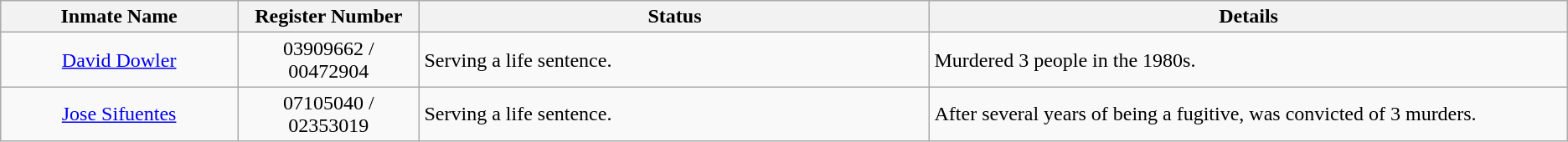<table class="wikitable sortable">
<tr>
<th width=13%>Inmate Name</th>
<th width=10%>Register Number</th>
<th width=28%>Status</th>
<th width=35%>Details</th>
</tr>
<tr>
<td style="text-align:center;"><a href='#'>David Dowler</a></td>
<td style="text-align:center;">03909662 / 00472904</td>
<td>Serving a life sentence.</td>
<td>Murdered 3 people in the 1980s.</td>
</tr>
<tr>
<td style="text-align:center;"><a href='#'>Jose Sifuentes</a></td>
<td style="text-align:center;">07105040 / 02353019</td>
<td>Serving a life sentence.</td>
<td>After several years of being a fugitive, was convicted of 3 murders.</td>
</tr>
</table>
